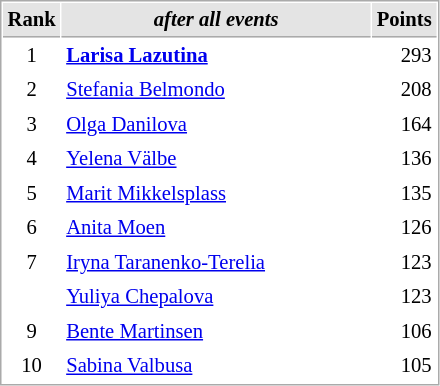<table cellspacing="1" cellpadding="3" style="border:1px solid #AAAAAA;font-size:86%">
<tr style="background-color: #E4E4E4;">
<th style="border-bottom:1px solid #AAAAAA" width=10>Rank</th>
<th style="border-bottom:1px solid #AAAAAA" width=200><em>after all events</em></th>
<th style="border-bottom:1px solid #AAAAAA" width=20 align=right>Points</th>
</tr>
<tr>
<td align=center>1</td>
<td> <strong><a href='#'>Larisa Lazutina</a></strong></td>
<td align=right>293</td>
</tr>
<tr>
<td align=center>2</td>
<td> <a href='#'>Stefania Belmondo</a></td>
<td align=right>208</td>
</tr>
<tr>
<td align=center>3</td>
<td> <a href='#'>Olga Danilova</a></td>
<td align=right>164</td>
</tr>
<tr>
<td align=center>4</td>
<td> <a href='#'>Yelena Välbe</a></td>
<td align=right>136</td>
</tr>
<tr>
<td align=center>5</td>
<td> <a href='#'>Marit Mikkelsplass</a></td>
<td align=right>135</td>
</tr>
<tr>
<td align=center>6</td>
<td> <a href='#'>Anita Moen</a></td>
<td align=right>126</td>
</tr>
<tr>
<td align=center>7</td>
<td> <a href='#'>Iryna Taranenko-Terelia</a></td>
<td align=right>123</td>
</tr>
<tr>
<td align=center></td>
<td> <a href='#'>Yuliya Chepalova</a></td>
<td align=right>123</td>
</tr>
<tr>
<td align=center>9</td>
<td> <a href='#'>Bente Martinsen</a></td>
<td align=right>106</td>
</tr>
<tr>
<td align=center>10</td>
<td> <a href='#'>Sabina Valbusa</a></td>
<td align=right>105</td>
</tr>
</table>
